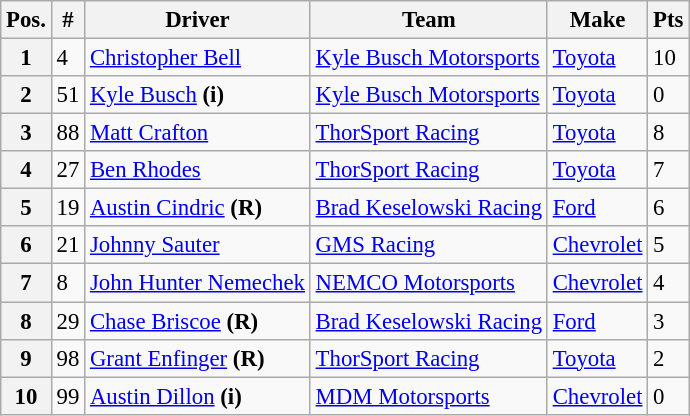<table class="wikitable" style="font-size:95%">
<tr>
<th>Pos.</th>
<th>#</th>
<th>Driver</th>
<th>Team</th>
<th>Make</th>
<th>Pts</th>
</tr>
<tr>
<th>1</th>
<td>4</td>
<td><a href='#'>Christopher Bell</a></td>
<td><a href='#'>Kyle Busch Motorsports</a></td>
<td><a href='#'>Toyota</a></td>
<td>10</td>
</tr>
<tr>
<th>2</th>
<td>51</td>
<td><a href='#'>Kyle Busch</a> <strong>(i)</strong></td>
<td><a href='#'>Kyle Busch Motorsports</a></td>
<td><a href='#'>Toyota</a></td>
<td>0</td>
</tr>
<tr>
<th>3</th>
<td>88</td>
<td><a href='#'>Matt Crafton</a></td>
<td><a href='#'>ThorSport Racing</a></td>
<td><a href='#'>Toyota</a></td>
<td>8</td>
</tr>
<tr>
<th>4</th>
<td>27</td>
<td><a href='#'>Ben Rhodes</a></td>
<td><a href='#'>ThorSport Racing</a></td>
<td><a href='#'>Toyota</a></td>
<td>7</td>
</tr>
<tr>
<th>5</th>
<td>19</td>
<td><a href='#'>Austin Cindric</a> <strong>(R)</strong></td>
<td><a href='#'>Brad Keselowski Racing</a></td>
<td><a href='#'>Ford</a></td>
<td>6</td>
</tr>
<tr>
<th>6</th>
<td>21</td>
<td><a href='#'>Johnny Sauter</a></td>
<td><a href='#'>GMS Racing</a></td>
<td><a href='#'>Chevrolet</a></td>
<td>5</td>
</tr>
<tr>
<th>7</th>
<td>8</td>
<td><a href='#'>John Hunter Nemechek</a></td>
<td><a href='#'>NEMCO Motorsports</a></td>
<td><a href='#'>Chevrolet</a></td>
<td>4</td>
</tr>
<tr>
<th>8</th>
<td>29</td>
<td><a href='#'>Chase Briscoe</a> <strong>(R)</strong></td>
<td><a href='#'>Brad Keselowski Racing</a></td>
<td><a href='#'>Ford</a></td>
<td>3</td>
</tr>
<tr>
<th>9</th>
<td>98</td>
<td><a href='#'>Grant Enfinger</a> <strong>(R)</strong></td>
<td><a href='#'>ThorSport Racing</a></td>
<td><a href='#'>Toyota</a></td>
<td>2</td>
</tr>
<tr>
<th>10</th>
<td>99</td>
<td><a href='#'>Austin Dillon</a> <strong>(i)</strong></td>
<td><a href='#'>MDM Motorsports</a></td>
<td><a href='#'>Chevrolet</a></td>
<td>0</td>
</tr>
</table>
